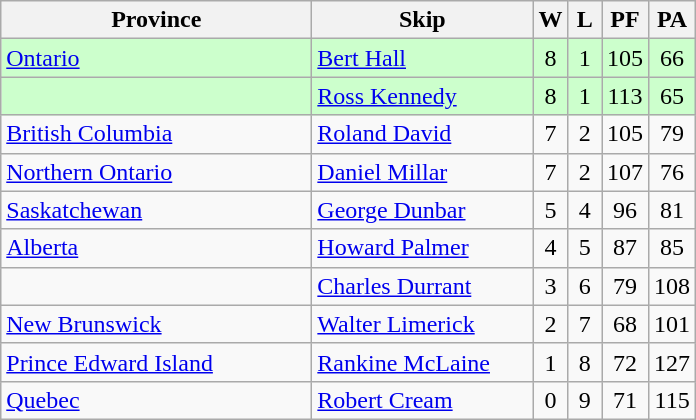<table class=wikitable style="text-align:center;">
<tr>
<th bgcolor="#efefef" width="200">Province</th>
<th bgcolor="#efefef" width="140">Skip</th>
<th bgcolor="#efefef" width="15">W</th>
<th bgcolor="#efefef" width="15">L</th>
<th bgcolor="#efefef" width="15">PF</th>
<th bgcolor="#efefef" width="15">PA</th>
</tr>
<tr bgcolor=#ccffcc>
<td style="text-align:left;"><a href='#'>Ontario</a></td>
<td style="text-align:left;"><a href='#'>Bert Hall</a></td>
<td>8</td>
<td>1</td>
<td>105</td>
<td>66</td>
</tr>
<tr bgcolor=#ccffcc>
<td style="text-align:left;"></td>
<td style="text-align:left;"><a href='#'>Ross Kennedy</a></td>
<td>8</td>
<td>1</td>
<td>113</td>
<td>65</td>
</tr>
<tr>
<td style="text-align:left;"><a href='#'>British Columbia</a></td>
<td style="text-align:left;"><a href='#'>Roland David</a></td>
<td>7</td>
<td>2</td>
<td>105</td>
<td>79</td>
</tr>
<tr>
<td style="text-align:left;"><a href='#'>Northern Ontario</a></td>
<td style="text-align:left;"><a href='#'>Daniel Millar</a></td>
<td>7</td>
<td>2</td>
<td>107</td>
<td>76</td>
</tr>
<tr>
<td style="text-align:left;"><a href='#'>Saskatchewan</a></td>
<td style="text-align:left;"><a href='#'>George Dunbar</a></td>
<td>5</td>
<td>4</td>
<td>96</td>
<td>81</td>
</tr>
<tr>
<td style="text-align:left;"><a href='#'>Alberta</a></td>
<td style="text-align:left;"><a href='#'>Howard Palmer</a></td>
<td>4</td>
<td>5</td>
<td>87</td>
<td>85</td>
</tr>
<tr>
<td style="text-align:left;"></td>
<td style="text-align:left;"><a href='#'>Charles Durrant</a></td>
<td>3</td>
<td>6</td>
<td>79</td>
<td>108</td>
</tr>
<tr>
<td style="text-align:left;"><a href='#'>New Brunswick</a></td>
<td style="text-align:left;"><a href='#'>Walter Limerick</a></td>
<td>2</td>
<td>7</td>
<td>68</td>
<td>101</td>
</tr>
<tr>
<td style="text-align:left;"><a href='#'>Prince Edward Island</a></td>
<td style="text-align:left;"><a href='#'>Rankine McLaine</a></td>
<td>1</td>
<td>8</td>
<td>72</td>
<td>127</td>
</tr>
<tr>
<td style="text-align:left;"><a href='#'>Quebec</a></td>
<td style="text-align:left;"><a href='#'>Robert Cream</a></td>
<td>0</td>
<td>9</td>
<td>71</td>
<td>115</td>
</tr>
</table>
